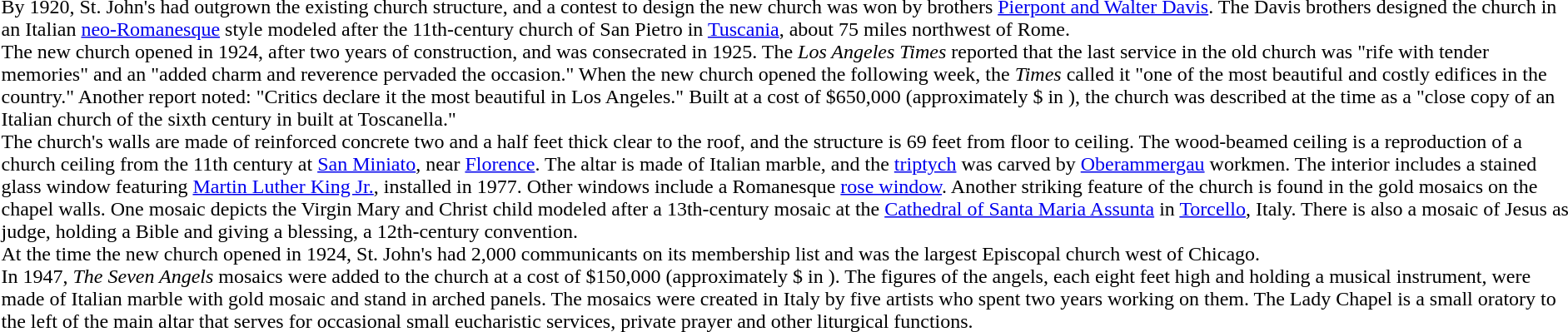<table>
<tr>
<td><br>By 1920, St. John's had outgrown the existing church structure, and a contest to design the new church was won by brothers <a href='#'>Pierpont and Walter Davis</a>. The Davis brothers designed the church in an Italian <a href='#'>neo-Romanesque</a> style modeled after the 11th-century church of San Pietro in <a href='#'>Tuscania</a>, about 75 miles northwest of Rome.<br>The new church opened in 1924, after two years of construction, and was consecrated in 1925.  The <em>Los Angeles Times</em> reported that the last service in the old church was "rife with tender memories" and an "added charm and reverence pervaded the occasion." When the new church opened the following week, the <em>Times</em> called it "one of the most beautiful and costly edifices in the country."  Another report noted: "Critics declare it the most beautiful in Los Angeles."  Built at a cost of $650,000 (approximately $ in ), the church was described at the time as a "close copy of an Italian church of the sixth century in built at Toscanella."<br>The church's walls are made of reinforced concrete two and a half feet thick clear to the roof, and the structure is 69 feet from floor to ceiling.  The wood-beamed ceiling is a reproduction of a church ceiling from the 11th century at <a href='#'>San Miniato</a>, near <a href='#'>Florence</a>.  The altar is made of Italian marble, and the <a href='#'>triptych</a> was carved by <a href='#'>Oberammergau</a> workmen. The interior includes a stained glass window featuring <a href='#'>Martin Luther King Jr.</a>, installed in 1977.  Other windows include a Romanesque <a href='#'>rose window</a>. Another striking feature of the church is found in the gold mosaics on the chapel walls. One mosaic depicts the Virgin Mary and Christ child modeled after a 13th-century mosaic at the <a href='#'>Cathedral of Santa Maria Assunta</a> in <a href='#'>Torcello</a>, Italy. There is also a mosaic of Jesus as judge, holding a Bible and giving a blessing, a 12th-century convention.<br>At the time the new church opened in 1924, St. John's had 2,000 communicants on its membership list and was the largest Episcopal church west of Chicago.<br>In 1947, <em>The Seven Angels</em> mosaics were added to the church at a cost of $150,000 (approximately $ in ). The figures of the angels, each eight feet high and holding a musical instrument, were made of Italian marble with gold mosaic and stand in arched panels. The mosaics were created in Italy by five artists who spent two years working on them.
The Lady Chapel is a small oratory to the left of the main altar that serves for occasional small eucharistic services, private prayer and other liturgical functions.</td>
</tr>
</table>
